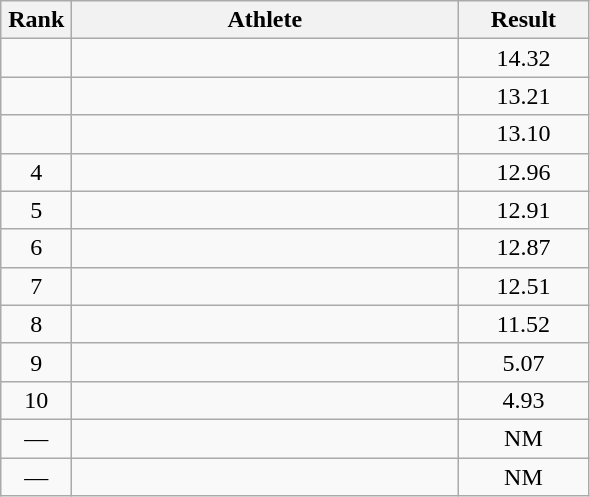<table class=wikitable style="text-align:center">
<tr>
<th width=40>Rank</th>
<th width=250>Athlete</th>
<th width=80>Result</th>
</tr>
<tr>
<td></td>
<td align=left></td>
<td>14.32</td>
</tr>
<tr>
<td></td>
<td align=left></td>
<td>13.21</td>
</tr>
<tr>
<td></td>
<td align=left></td>
<td>13.10</td>
</tr>
<tr>
<td>4</td>
<td align=left></td>
<td>12.96</td>
</tr>
<tr>
<td>5</td>
<td align=left></td>
<td>12.91</td>
</tr>
<tr>
<td>6</td>
<td align=left></td>
<td>12.87</td>
</tr>
<tr>
<td>7</td>
<td align=left></td>
<td>12.51</td>
</tr>
<tr>
<td>8</td>
<td align=left></td>
<td>11.52</td>
</tr>
<tr>
<td>9</td>
<td align=left></td>
<td>5.07</td>
</tr>
<tr>
<td>10</td>
<td align=left></td>
<td>4.93</td>
</tr>
<tr>
<td>—</td>
<td align=left></td>
<td>NM</td>
</tr>
<tr>
<td>—</td>
<td align=left></td>
<td>NM</td>
</tr>
</table>
